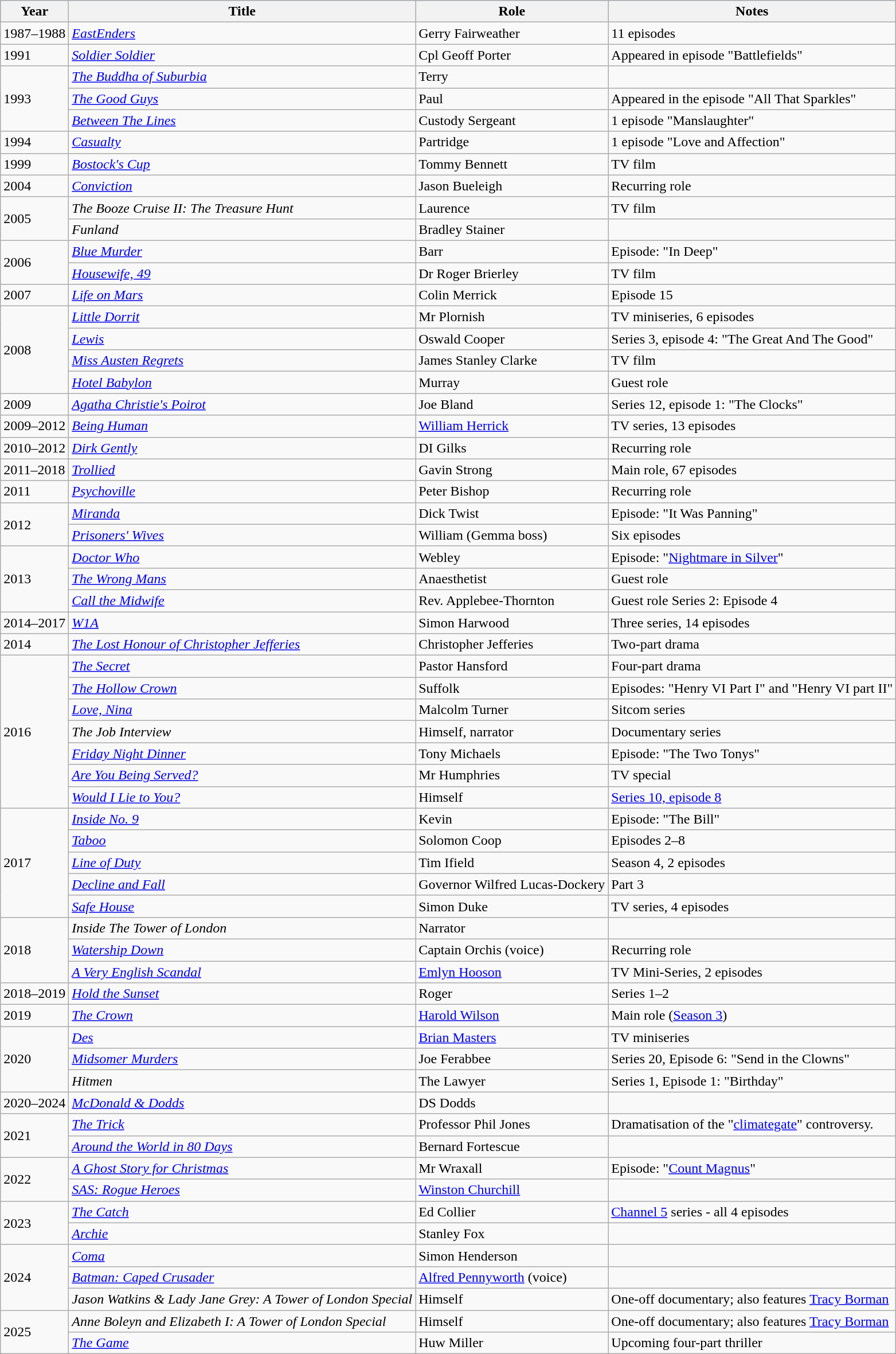<table class="wikitable">
<tr style="background:#b0c4de; text-align:center;">
<th>Year</th>
<th>Title</th>
<th>Role</th>
<th>Notes</th>
</tr>
<tr>
<td>1987–1988</td>
<td><em><a href='#'>EastEnders</a></em></td>
<td>Gerry Fairweather</td>
<td>11 episodes </td>
</tr>
<tr>
<td>1991</td>
<td><em><a href='#'>Soldier Soldier</a></em></td>
<td>Cpl Geoff Porter</td>
<td>Appeared in episode "Battlefields"</td>
</tr>
<tr>
<td rowspan=3>1993</td>
<td><em><a href='#'>The Buddha of Suburbia</a></em></td>
<td>Terry</td>
<td></td>
</tr>
<tr>
<td><em><a href='#'>The Good Guys</a></em></td>
<td>Paul</td>
<td>Appeared in the episode "All That Sparkles"</td>
</tr>
<tr>
<td><a href='#'><em>Between The Lines</em></a></td>
<td>Custody Sergeant</td>
<td>1 episode "Manslaughter"</td>
</tr>
<tr>
<td>1994</td>
<td><em><a href='#'>Casualty</a></em></td>
<td>Partridge</td>
<td>1 episode "Love and Affection"</td>
</tr>
<tr>
<td>1999</td>
<td><em><a href='#'>Bostock's Cup</a></em></td>
<td>Tommy Bennett</td>
<td>TV film</td>
</tr>
<tr>
<td>2004</td>
<td><em><a href='#'>Conviction</a></em></td>
<td>Jason Bueleigh</td>
<td>Recurring role</td>
</tr>
<tr>
<td rowspan=2>2005</td>
<td><em>The Booze Cruise II: The Treasure Hunt</em></td>
<td>Laurence</td>
<td>TV film</td>
</tr>
<tr>
<td><em>Funland</em></td>
<td>Bradley Stainer</td>
<td></td>
</tr>
<tr>
<td rowspan=2>2006</td>
<td><em><a href='#'>Blue Murder</a></em></td>
<td>Barr</td>
<td>Episode: "In Deep"</td>
</tr>
<tr>
<td><em><a href='#'>Housewife, 49</a></em></td>
<td>Dr Roger Brierley</td>
<td>TV film</td>
</tr>
<tr>
<td>2007</td>
<td><a href='#'><em>Life on Mars</em></a></td>
<td>Colin Merrick</td>
<td>Episode 15</td>
</tr>
<tr>
<td rowspan=4>2008</td>
<td><em><a href='#'>Little Dorrit</a></em></td>
<td>Mr Plornish</td>
<td>TV miniseries, 6 episodes</td>
</tr>
<tr>
<td><em><a href='#'>Lewis</a></em></td>
<td>Oswald Cooper</td>
<td>Series 3, episode 4: "The Great And The Good"</td>
</tr>
<tr>
<td><em><a href='#'>Miss Austen Regrets</a></em></td>
<td>James Stanley Clarke</td>
<td>TV film</td>
</tr>
<tr>
<td><em><a href='#'>Hotel Babylon</a></em></td>
<td>Murray</td>
<td>Guest role</td>
</tr>
<tr>
<td>2009</td>
<td><em><a href='#'>Agatha Christie's Poirot</a></em></td>
<td>Joe Bland</td>
<td>Series 12, episode 1: "The Clocks"</td>
</tr>
<tr>
<td>2009–2012</td>
<td><em><a href='#'>Being Human</a></em></td>
<td><a href='#'>William Herrick</a></td>
<td>TV series, 13 episodes</td>
</tr>
<tr>
<td>2010–2012</td>
<td><em><a href='#'>Dirk Gently</a></em></td>
<td>DI Gilks</td>
<td>Recurring role</td>
</tr>
<tr>
<td>2011–2018</td>
<td><em><a href='#'>Trollied</a></em></td>
<td>Gavin Strong</td>
<td>Main role, 67 episodes</td>
</tr>
<tr>
<td>2011</td>
<td><em><a href='#'>Psychoville</a></em></td>
<td>Peter Bishop</td>
<td>Recurring role </td>
</tr>
<tr>
<td rowspan=2>2012</td>
<td><em><a href='#'>Miranda</a></em></td>
<td>Dick Twist</td>
<td>Episode: "It Was Panning"</td>
</tr>
<tr>
<td><em><a href='#'>Prisoners' Wives</a></em></td>
<td>William (Gemma boss)</td>
<td>Six episodes</td>
</tr>
<tr>
<td rowspan=3>2013</td>
<td><em><a href='#'>Doctor Who</a></em></td>
<td>Webley</td>
<td>Episode: "<a href='#'>Nightmare in Silver</a>"</td>
</tr>
<tr>
<td><em><a href='#'>The Wrong Mans</a></em></td>
<td>Anaesthetist</td>
<td>Guest role</td>
</tr>
<tr>
<td><em><a href='#'>Call the Midwife</a></em></td>
<td>Rev. Applebee-Thornton</td>
<td>Guest role Series 2: Episode 4</td>
</tr>
<tr>
<td>2014–2017</td>
<td><em><a href='#'>W1A</a></em></td>
<td>Simon Harwood</td>
<td>Three series, 14 episodes</td>
</tr>
<tr>
<td>2014</td>
<td><em><a href='#'>The Lost Honour of Christopher Jefferies</a></em></td>
<td>Christopher Jefferies</td>
<td>Two-part drama</td>
</tr>
<tr>
<td rowspan=7>2016</td>
<td><em><a href='#'>The Secret</a></em></td>
<td>Pastor Hansford</td>
<td>Four-part drama</td>
</tr>
<tr>
<td><em><a href='#'>The Hollow Crown</a></em></td>
<td>Suffolk</td>
<td>Episodes: "Henry VI Part I" and "Henry VI part II"</td>
</tr>
<tr>
<td><em><a href='#'>Love, Nina</a></em></td>
<td>Malcolm Turner</td>
<td>Sitcom series</td>
</tr>
<tr>
<td><em>The Job Interview</em></td>
<td>Himself, narrator</td>
<td>Documentary series</td>
</tr>
<tr>
<td><em><a href='#'>Friday Night Dinner</a></em></td>
<td>Tony Michaels</td>
<td>Episode: "The Two Tonys"</td>
</tr>
<tr>
<td><em><a href='#'>Are You Being Served?</a></em></td>
<td>Mr Humphries</td>
<td>TV special</td>
</tr>
<tr>
<td><em><a href='#'>Would I Lie to You?</a></em></td>
<td>Himself</td>
<td><a href='#'>Series 10, episode 8</a></td>
</tr>
<tr>
<td rowspan=5>2017</td>
<td><em><a href='#'>Inside No. 9</a></em></td>
<td>Kevin</td>
<td>Episode: "The Bill"</td>
</tr>
<tr>
<td><em><a href='#'>Taboo</a></em></td>
<td>Solomon Coop</td>
<td>Episodes 2–8</td>
</tr>
<tr>
<td><em><a href='#'>Line of Duty</a></em></td>
<td>Tim Ifield</td>
<td>Season 4, 2 episodes</td>
</tr>
<tr>
<td><em><a href='#'>Decline and Fall</a></em></td>
<td>Governor Wilfred Lucas-Dockery</td>
<td>Part 3</td>
</tr>
<tr>
<td><em><a href='#'>Safe House</a></em></td>
<td>Simon Duke</td>
<td>TV series, 4 episodes</td>
</tr>
<tr>
<td rowspan="3">2018</td>
<td><em>Inside The Tower of London</em></td>
<td>Narrator</td>
<td></td>
</tr>
<tr>
<td><em><a href='#'>Watership Down</a></em></td>
<td>Captain Orchis (voice)</td>
<td>Recurring role</td>
</tr>
<tr>
<td><em><a href='#'>A Very English Scandal</a></em></td>
<td><a href='#'>Emlyn Hooson</a></td>
<td>TV Mini-Series, 2 episodes</td>
</tr>
<tr>
<td>2018–2019</td>
<td><em><a href='#'>Hold the Sunset</a></em></td>
<td>Roger</td>
<td>Series 1–2</td>
</tr>
<tr>
<td>2019</td>
<td><em><a href='#'>The Crown</a></em></td>
<td><a href='#'>Harold Wilson</a></td>
<td>Main role (<a href='#'>Season 3</a>)</td>
</tr>
<tr>
<td rowspan="3">2020</td>
<td><em><a href='#'>Des</a></em></td>
<td><a href='#'>Brian Masters</a></td>
<td>TV miniseries</td>
</tr>
<tr>
<td><em><a href='#'>Midsomer Murders</a></em></td>
<td>Joe Ferabbee</td>
<td>Series 20, Episode 6: "Send in the Clowns"</td>
</tr>
<tr>
<td><em>Hitmen</em></td>
<td>The Lawyer</td>
<td>Series 1, Episode 1: "Birthday"</td>
</tr>
<tr>
<td>2020–2024</td>
<td><em><a href='#'>McDonald & Dodds</a></em></td>
<td>DS Dodds</td>
<td></td>
</tr>
<tr>
<td rowspan="2">2021</td>
<td><em><a href='#'>The Trick</a></em></td>
<td>Professor Phil Jones</td>
<td>Dramatisation of the "<a href='#'>climategate</a>" controversy.</td>
</tr>
<tr>
<td><em><a href='#'>Around the World in 80 Days</a></em></td>
<td>Bernard Fortescue</td>
<td></td>
</tr>
<tr>
<td rowspan=2>2022</td>
<td><em><a href='#'>A Ghost Story for Christmas</a></em></td>
<td>Mr Wraxall</td>
<td>Episode: "<a href='#'>Count Magnus</a>"</td>
</tr>
<tr>
<td><em><a href='#'>SAS: Rogue Heroes</a></em></td>
<td><a href='#'>Winston Churchill</a></td>
<td></td>
</tr>
<tr>
<td rowspan=2>2023</td>
<td><em><a href='#'>The Catch</a></em></td>
<td>Ed Collier</td>
<td><a href='#'>Channel 5</a> series - all 4 episodes</td>
</tr>
<tr>
<td><em><a href='#'>Archie</a></em></td>
<td>Stanley Fox</td>
<td></td>
</tr>
<tr>
<td rowspan=3>2024</td>
<td><em><a href='#'>Coma</a></em></td>
<td>Simon Henderson</td>
<td></td>
</tr>
<tr>
<td><em><a href='#'>Batman: Caped Crusader</a></em></td>
<td><a href='#'>Alfred Pennyworth</a> (voice)</td>
<td></td>
</tr>
<tr>
<td><em>Jason Watkins & Lady Jane Grey: A Tower of London Special</em></td>
<td>Himself</td>
<td>One-off documentary; also features <a href='#'>Tracy Borman</a></td>
</tr>
<tr>
<td rowspan=2>2025</td>
<td><em>Anne Boleyn and Elizabeth I: A Tower of London Special</em></td>
<td>Himself</td>
<td>One-off documentary; also features <a href='#'>Tracy Borman</a></td>
</tr>
<tr>
<td><em><a href='#'>The Game</a></em></td>
<td>Huw Miller</td>
<td>Upcoming four-part thriller</td>
</tr>
</table>
